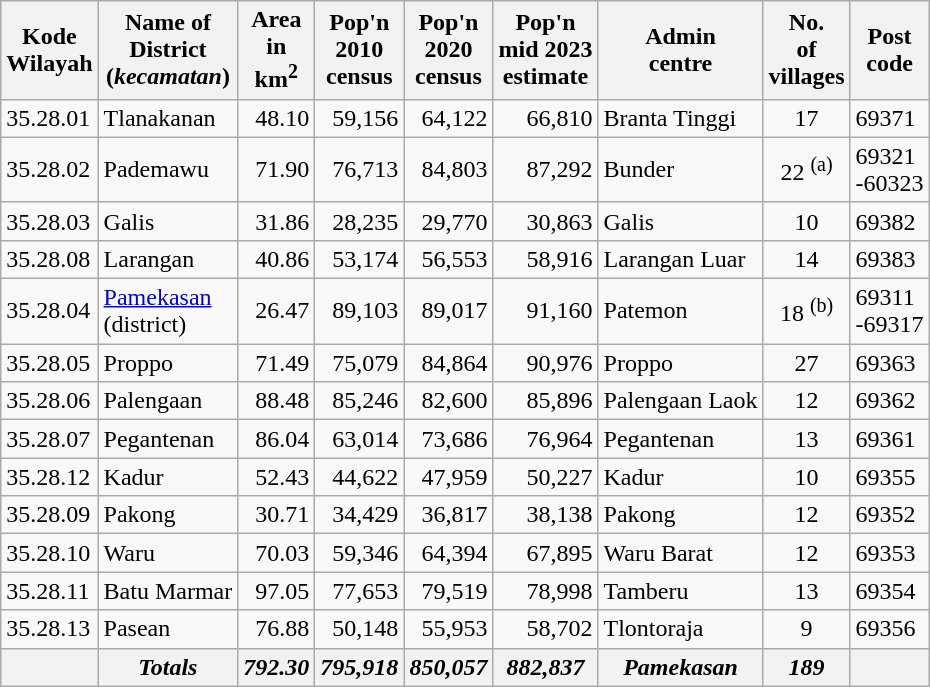<table class="wikitable sortable">
<tr>
<th>Kode <br>Wilayah</th>
<th>Name of<br>District <br>(<em>kecamatan</em>)</th>
<th>Area <br>in<br>km<sup>2</sup></th>
<th>Pop'n <br>2010<br>census</th>
<th>Pop'n <br>2020<br>census</th>
<th>Pop'n <br>mid 2023<br>estimate</th>
<th>Admin<br>centre</th>
<th>No.<br> of <br>villages</th>
<th>Post<br>code</th>
</tr>
<tr>
<td>35.28.01</td>
<td>Tlanakanan</td>
<td align="right">48.10</td>
<td align="right">59,156</td>
<td align="right">64,122</td>
<td align="right">66,810</td>
<td>Branta Tinggi</td>
<td align="center">17</td>
<td>69371</td>
</tr>
<tr>
<td>35.28.02</td>
<td>Pademawu</td>
<td align="right">71.90</td>
<td align="right">76,713</td>
<td align="right">84,803</td>
<td align="right">87,292</td>
<td>Bunder</td>
<td align="center">22 <sup>(a)</sup></td>
<td>69321<br>-60323</td>
</tr>
<tr>
<td>35.28.03</td>
<td>Galis</td>
<td align="right">31.86</td>
<td align="right">28,235</td>
<td align="right">29,770</td>
<td align="right">30,863</td>
<td>Galis</td>
<td align="center">10</td>
<td>69382</td>
</tr>
<tr>
<td>35.28.08</td>
<td>Larangan</td>
<td align="right">40.86</td>
<td align="right">53,174</td>
<td align="right">56,553</td>
<td align="right">58,916</td>
<td>Larangan Luar</td>
<td align="center">14</td>
<td>69383</td>
</tr>
<tr>
<td>35.28.04</td>
<td><a href='#'>Pamekasan</a> <br>(district)</td>
<td align="right">26.47</td>
<td align="right">89,103</td>
<td align="right">89,017</td>
<td align="right">91,160</td>
<td>Patemon</td>
<td align="center">18 <sup>(b)</sup></td>
<td>69311<br>-69317</td>
</tr>
<tr>
<td>35.28.05</td>
<td>Proppo</td>
<td align="right">71.49</td>
<td align="right">75,079</td>
<td align="right">84,864</td>
<td align="right">90,976</td>
<td>Proppo</td>
<td align="center">27</td>
<td>69363</td>
</tr>
<tr>
<td>35.28.06</td>
<td>Palengaan</td>
<td align="right">88.48</td>
<td align="right">85,246</td>
<td align="right">82,600</td>
<td align="right">85,896</td>
<td>Palengaan Laok</td>
<td align="center">12</td>
<td>69362</td>
</tr>
<tr>
<td>35.28.07</td>
<td>Pegantenan</td>
<td align="right">86.04</td>
<td align="right">63,014</td>
<td align="right">73,686</td>
<td align="right">76,964</td>
<td>Pegantenan</td>
<td align="center">13</td>
<td>69361</td>
</tr>
<tr>
<td>35.28.12</td>
<td>Kadur</td>
<td align="right">52.43</td>
<td align="right">44,622</td>
<td align="right">47,959</td>
<td align="right">50,227</td>
<td>Kadur</td>
<td align="center">10</td>
<td>69355</td>
</tr>
<tr>
<td>35.28.09</td>
<td>Pakong</td>
<td align="right">30.71</td>
<td align="right">34,429</td>
<td align="right">36,817</td>
<td align="right">38,138</td>
<td>Pakong</td>
<td align="center">12</td>
<td>69352</td>
</tr>
<tr>
<td>35.28.10</td>
<td>Waru</td>
<td align="right">70.03</td>
<td align="right">59,346</td>
<td align="right">64,394</td>
<td align="right">67,895</td>
<td>Waru Barat</td>
<td align="center">12</td>
<td>69353</td>
</tr>
<tr>
<td>35.28.11</td>
<td>Batu Marmar</td>
<td align="right">97.05</td>
<td align="right">77,653</td>
<td align="right">79,519</td>
<td align="right">78,998</td>
<td>Tamberu</td>
<td align="center">13</td>
<td>69354</td>
</tr>
<tr>
<td>35.28.13</td>
<td>Pasean</td>
<td align="right">76.88</td>
<td align="right">50,148</td>
<td align="right">55,953</td>
<td align="right">58,702</td>
<td>Tlontoraja</td>
<td align="center">9</td>
<td>69356</td>
</tr>
<tr>
<th></th>
<th><strong><em>Totals</em></strong></th>
<th align="right"><em>792.30</em></th>
<th align="right"><em>795,918</em></th>
<th align="right"><em>850,057</em></th>
<th align="right"><em>882,837</em></th>
<th><em>Pamekasan</em></th>
<th align="center"><em>189</em></th>
<th></th>
</tr>
</table>
